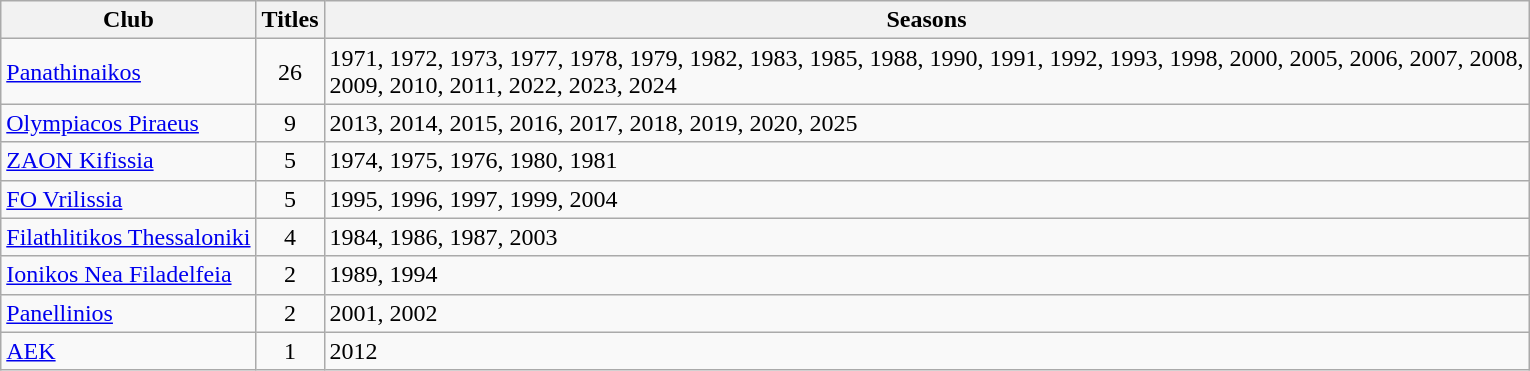<table class="wikitable">
<tr>
<th>Club</th>
<th>Titles</th>
<th>Seasons</th>
</tr>
<tr>
<td><a href='#'>Panathinaikos</a></td>
<td style="text-align:center">26</td>
<td>1971, 1972, 1973, 1977, 1978, 1979, 1982, 1983, 1985, 1988, 1990, 1991, 1992, 1993, 1998, 2000, 2005, 2006, 2007, 2008,<br> 2009, 2010, 2011, 2022, 2023, 2024</td>
</tr>
<tr>
<td><a href='#'>Olympiacos Piraeus</a></td>
<td style="text-align:center">9</td>
<td>2013, 2014, 2015, 2016, 2017, 2018, 2019, 2020, 2025</td>
</tr>
<tr>
<td><a href='#'>ZAON Kifissia</a></td>
<td style="text-align:center">5</td>
<td>1974, 1975, 1976, 1980, 1981</td>
</tr>
<tr>
<td><a href='#'>FO Vrilissia</a></td>
<td style="text-align:center">5</td>
<td>1995, 1996, 1997, 1999, 2004</td>
</tr>
<tr>
<td><a href='#'>Filathlitikos Thessaloniki</a></td>
<td style="text-align:center">4</td>
<td>1984, 1986, 1987, 2003</td>
</tr>
<tr>
<td><a href='#'>Ionikos Nea Filadelfeia</a></td>
<td style="text-align:center">2</td>
<td>1989, 1994</td>
</tr>
<tr>
<td><a href='#'>Panellinios</a></td>
<td style="text-align:center">2</td>
<td>2001, 2002</td>
</tr>
<tr>
<td><a href='#'>AEK</a></td>
<td style="text-align:center">1</td>
<td>2012</td>
</tr>
</table>
